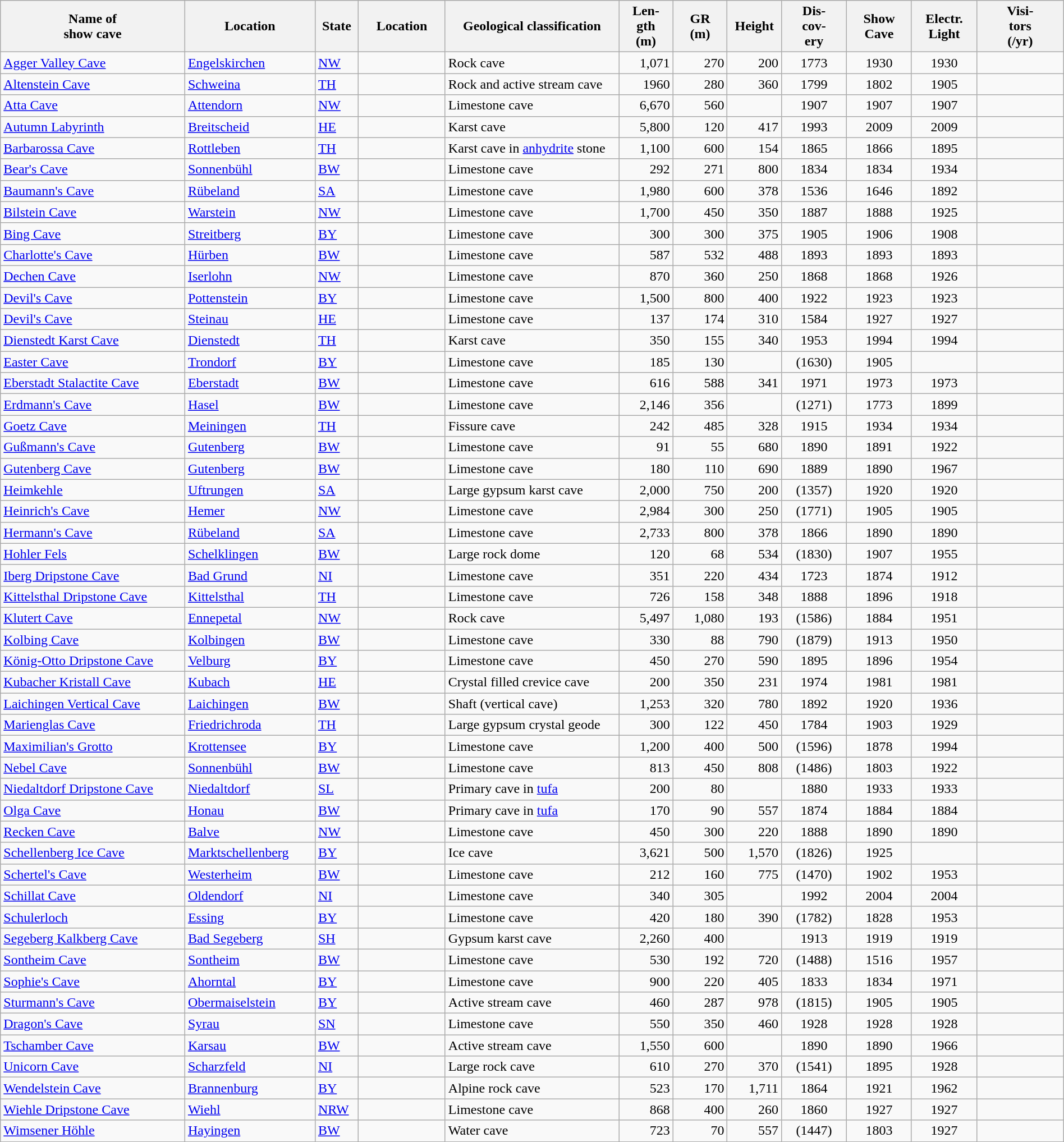<table class="wikitable sortable" width="100%">
<tr>
<th width="17%" bgcolor="#CEDAF2">Name of<br>show cave</th>
<th width="12%" bgcolor="#CEDAF2">Location</th>
<th width="4%" bgcolor="#CEDAF2">State<br></th>
<th width="8%" bgcolor="#CEDAF2"  class="unsortable">Location<br></th>
<th width="16%" bgcolor="#CEDAF2">Geological classification</th>
<th width="5%" bgcolor="#CEDAF2">Len-<br>gth<br>(m)<br></th>
<th width="5%" bgcolor="#CEDAF2">GR<br>(m)<br></th>
<th width="5%" bgcolor="#CEDAF2">Height<br></th>
<th width="6%" bgcolor="#CEDAF2">Dis-<br>cov-<br>ery<br></th>
<th width="6%" bgcolor="#CEDAF2">Show <br> Cave<br></th>
<th width="6%" bgcolor="#CEDAF2">Electr.<br>Light<br></th>
<th width="8%" bgcolor="#CEDAF2">Visi-<br>tors<br>(/yr)<br></th>
</tr>
<tr>
<td><a href='#'>Agger Valley Cave</a></td>
<td><a href='#'>Engelskirchen</a></td>
<td><a href='#'>NW</a></td>
<td></td>
<td>Rock cave</td>
<td align="right">1,071</td>
<td align="right">270</td>
<td align="right">200</td>
<td align="center">1773</td>
<td align="center">1930</td>
<td align="center">1930</td>
<td align="center"></td>
</tr>
<tr>
<td><a href='#'>Altenstein Cave</a></td>
<td><a href='#'>Schweina</a></td>
<td><a href='#'>TH</a></td>
<td></td>
<td>Rock and active stream cave</td>
<td align="right">1960</td>
<td align="right">280</td>
<td align="right">360</td>
<td align="center">1799</td>
<td align="center">1802</td>
<td align="center">1905</td>
<td align="center"></td>
</tr>
<tr>
<td><a href='#'>Atta Cave</a></td>
<td><a href='#'>Attendorn</a></td>
<td><a href='#'>NW</a></td>
<td></td>
<td>Limestone cave</td>
<td align="right">6,670</td>
<td align="right">560</td>
<td align="right"></td>
<td align="center">1907</td>
<td align="center">1907</td>
<td align="center">1907</td>
<td align="center"></td>
</tr>
<tr>
<td><a href='#'>Autumn Labyrinth</a></td>
<td><a href='#'>Breitscheid</a></td>
<td><a href='#'>HE</a></td>
<td></td>
<td>Karst cave</td>
<td align="right">5,800</td>
<td align="right">120</td>
<td align="right">417</td>
<td align="center">1993</td>
<td align="center">2009</td>
<td align="center">2009</td>
<td align="center"></td>
</tr>
<tr>
<td><a href='#'>Barbarossa Cave</a></td>
<td><a href='#'>Rottleben</a></td>
<td><a href='#'>TH</a></td>
<td></td>
<td>Karst cave in <a href='#'>anhydrite</a> stone</td>
<td align="right">1,100</td>
<td align="right">600</td>
<td align="right">154</td>
<td align="center">1865</td>
<td align="center">1866</td>
<td align="center">1895</td>
<td align="center"></td>
</tr>
<tr>
<td><a href='#'>Bear's Cave</a></td>
<td><a href='#'>Sonnenbühl</a></td>
<td><a href='#'>BW</a></td>
<td></td>
<td>Limestone cave</td>
<td align="right">292</td>
<td align="right">271</td>
<td align="right">800</td>
<td align="center">1834</td>
<td align="center">1834</td>
<td align="center">1934</td>
<td align="center"></td>
</tr>
<tr>
<td><a href='#'>Baumann's Cave</a></td>
<td><a href='#'>Rübeland</a></td>
<td><a href='#'>SA</a></td>
<td></td>
<td>Limestone cave</td>
<td align="right">1,980</td>
<td align="right">600</td>
<td align="right">378</td>
<td align="center">1536</td>
<td align="center">1646</td>
<td align="center">1892</td>
<td align="center"></td>
</tr>
<tr>
<td><a href='#'>Bilstein Cave</a></td>
<td><a href='#'>Warstein</a></td>
<td><a href='#'>NW</a></td>
<td></td>
<td>Limestone cave</td>
<td align="right">1,700</td>
<td align="right">450</td>
<td align="right">350</td>
<td align="center">1887</td>
<td align="center">1888</td>
<td align="center">1925</td>
<td align="center"></td>
</tr>
<tr>
<td><a href='#'>Bing Cave</a></td>
<td><a href='#'>Streitberg</a></td>
<td><a href='#'>BY</a></td>
<td></td>
<td>Limestone cave</td>
<td align="right">300</td>
<td align="right">300</td>
<td align="right">375</td>
<td align="center">1905</td>
<td align="center">1906</td>
<td align="center">1908</td>
<td align="center"></td>
</tr>
<tr>
<td><a href='#'>Charlotte's Cave</a></td>
<td><a href='#'>Hürben</a></td>
<td><a href='#'>BW</a></td>
<td></td>
<td>Limestone cave</td>
<td align="right">587</td>
<td align="right">532</td>
<td align="right">488</td>
<td align="center">1893</td>
<td align="center">1893</td>
<td align="center">1893</td>
<td align="center"></td>
</tr>
<tr>
<td><a href='#'>Dechen Cave</a></td>
<td><a href='#'>Iserlohn</a></td>
<td><a href='#'>NW</a></td>
<td></td>
<td>Limestone cave</td>
<td align="right">870</td>
<td align="right">360</td>
<td align="right">250</td>
<td align="center">1868</td>
<td align="center">1868</td>
<td align="center">1926</td>
<td align="center"></td>
</tr>
<tr>
<td><a href='#'>Devil's Cave</a></td>
<td><a href='#'>Pottenstein</a></td>
<td><a href='#'>BY</a></td>
<td></td>
<td>Limestone cave</td>
<td align="right">1,500</td>
<td align="right">800</td>
<td align="right">400</td>
<td align="center">1922</td>
<td align="center">1923</td>
<td align="center">1923</td>
<td align="center"></td>
</tr>
<tr>
<td><a href='#'>Devil's Cave</a></td>
<td><a href='#'>Steinau</a></td>
<td><a href='#'>HE</a></td>
<td></td>
<td>Limestone cave</td>
<td align="right">137</td>
<td align="right">174</td>
<td align="right">310</td>
<td align="center">1584</td>
<td align="center">1927</td>
<td align="center">1927</td>
<td align="center"></td>
</tr>
<tr>
<td><a href='#'>Dienstedt Karst Cave</a></td>
<td><a href='#'>Dienstedt</a></td>
<td><a href='#'>TH</a></td>
<td></td>
<td>Karst cave</td>
<td align="right">350</td>
<td align="right">155</td>
<td align="right">340</td>
<td align="center">1953</td>
<td align="center">1994</td>
<td align="center">1994</td>
<td align="center"></td>
</tr>
<tr>
<td><a href='#'>Easter Cave</a></td>
<td><a href='#'>Trondorf</a></td>
<td><a href='#'>BY</a></td>
<td></td>
<td>Limestone cave</td>
<td align="right">185</td>
<td align="right">130</td>
<td align="right"></td>
<td align="center">(1630)</td>
<td align="center">1905</td>
<td align="center"></td>
<td align="center"></td>
</tr>
<tr>
<td><a href='#'>Eberstadt Stalactite Cave</a></td>
<td><a href='#'>Eberstadt</a></td>
<td><a href='#'>BW</a></td>
<td></td>
<td>Limestone cave</td>
<td align="right">616</td>
<td align="right">588</td>
<td align="right">341</td>
<td align="center">1971</td>
<td align="center">1973</td>
<td align="center">1973</td>
<td align="center"></td>
</tr>
<tr>
<td><a href='#'>Erdmann's Cave</a></td>
<td><a href='#'>Hasel</a></td>
<td><a href='#'>BW</a></td>
<td></td>
<td>Limestone cave</td>
<td align="right">2,146</td>
<td align="right">356</td>
<td align="right"></td>
<td align="center">(1271)</td>
<td align="center">1773</td>
<td align="center">1899</td>
<td align="center"></td>
</tr>
<tr>
<td><a href='#'>Goetz Cave</a></td>
<td><a href='#'>Meiningen</a></td>
<td><a href='#'>TH</a></td>
<td></td>
<td>Fissure cave</td>
<td align="right">242</td>
<td align="right">485</td>
<td align="right">328</td>
<td align="center">1915</td>
<td align="center">1934</td>
<td align="center">1934</td>
<td align="center"></td>
</tr>
<tr>
<td><a href='#'>Gußmann's Cave</a></td>
<td><a href='#'>Gutenberg</a></td>
<td><a href='#'>BW</a></td>
<td></td>
<td>Limestone cave</td>
<td align="right">91</td>
<td align="right">55</td>
<td align="right">680</td>
<td align="center">1890</td>
<td align="center">1891</td>
<td align="center">1922</td>
<td align="center"></td>
</tr>
<tr>
<td><a href='#'>Gutenberg Cave</a></td>
<td><a href='#'>Gutenberg</a></td>
<td><a href='#'>BW</a></td>
<td></td>
<td>Limestone cave</td>
<td align="right">180</td>
<td align="right">110</td>
<td align="right">690</td>
<td align="center">1889</td>
<td align="center">1890</td>
<td align="center">1967</td>
<td align="center"></td>
</tr>
<tr>
<td><a href='#'>Heimkehle</a></td>
<td><a href='#'>Uftrungen</a></td>
<td><a href='#'>SA</a></td>
<td></td>
<td>Large gypsum karst cave</td>
<td align="right">2,000</td>
<td align="right">750</td>
<td align="right">200</td>
<td align="center">(1357)</td>
<td align="center">1920</td>
<td align="center">1920</td>
<td align="center"></td>
</tr>
<tr>
<td><a href='#'>Heinrich's Cave</a></td>
<td><a href='#'>Hemer</a></td>
<td><a href='#'>NW</a></td>
<td></td>
<td>Limestone cave</td>
<td align="right">2,984</td>
<td align="right">300</td>
<td align="right">250</td>
<td align="center">(1771)</td>
<td align="center">1905</td>
<td align="center">1905</td>
<td align="center"></td>
</tr>
<tr>
<td><a href='#'>Hermann's Cave</a></td>
<td><a href='#'>Rübeland</a></td>
<td><a href='#'>SA</a></td>
<td></td>
<td>Limestone cave</td>
<td align="right">2,733</td>
<td align="right">800</td>
<td align="right">378</td>
<td align="center">1866</td>
<td align="center">1890</td>
<td align="center">1890</td>
<td align="center"></td>
</tr>
<tr>
<td><a href='#'>Hohler Fels</a></td>
<td><a href='#'>Schelklingen</a></td>
<td><a href='#'>BW</a></td>
<td></td>
<td>Large rock dome</td>
<td align="right">120</td>
<td align="right">68</td>
<td align="right">534</td>
<td align="center">(1830)</td>
<td align="center">1907</td>
<td align="center">1955</td>
<td align="center"></td>
</tr>
<tr>
<td><a href='#'>Iberg Dripstone Cave</a></td>
<td><a href='#'>Bad Grund</a></td>
<td><a href='#'>NI</a></td>
<td></td>
<td>Limestone cave</td>
<td align="right">351</td>
<td align="right">220</td>
<td align="right">434</td>
<td align="center">1723</td>
<td align="center">1874</td>
<td align="center">1912</td>
<td align="center"></td>
</tr>
<tr>
<td><a href='#'>Kittelsthal Dripstone Cave</a></td>
<td><a href='#'>Kittelsthal</a></td>
<td><a href='#'>TH</a></td>
<td></td>
<td>Limestone cave</td>
<td align="right">726</td>
<td align="right">158</td>
<td align="right">348</td>
<td align="center">1888</td>
<td align="center">1896</td>
<td align="center">1918</td>
<td align="center"></td>
</tr>
<tr>
<td><a href='#'>Klutert Cave</a></td>
<td><a href='#'>Ennepetal</a></td>
<td><a href='#'>NW</a></td>
<td></td>
<td>Rock cave</td>
<td align="right">5,497</td>
<td align="right">1,080</td>
<td align="right">193</td>
<td align="center">(1586)</td>
<td align="center">1884</td>
<td align="center">1951</td>
<td align="center"></td>
</tr>
<tr>
<td><a href='#'>Kolbing Cave</a></td>
<td><a href='#'>Kolbingen</a></td>
<td><a href='#'>BW</a></td>
<td></td>
<td>Limestone cave</td>
<td align="right">330</td>
<td align="right">88</td>
<td align="right">790</td>
<td align="center">(1879)</td>
<td align="center">1913</td>
<td align="center">1950</td>
<td align="center"></td>
</tr>
<tr>
<td><a href='#'>König-Otto Dripstone Cave</a></td>
<td><a href='#'>Velburg</a></td>
<td><a href='#'>BY</a></td>
<td></td>
<td>Limestone cave</td>
<td align="right">450</td>
<td align="right">270</td>
<td align="right">590</td>
<td align="center">1895</td>
<td align="center">1896</td>
<td align="center">1954</td>
<td align="center"></td>
</tr>
<tr>
<td><a href='#'>Kubacher Kristall Cave</a></td>
<td><a href='#'>Kubach</a></td>
<td><a href='#'>HE</a></td>
<td></td>
<td>Crystal filled crevice cave</td>
<td align="right">200</td>
<td align="right">350</td>
<td align="right">231</td>
<td align="center">1974</td>
<td align="center">1981</td>
<td align="center">1981</td>
<td align="center"></td>
</tr>
<tr>
<td><a href='#'>Laichingen Vertical Cave</a></td>
<td><a href='#'>Laichingen</a></td>
<td><a href='#'>BW</a></td>
<td></td>
<td>Shaft (vertical cave)</td>
<td align="right">1,253</td>
<td align="right">320</td>
<td align="right">780</td>
<td align="center">1892</td>
<td align="center">1920</td>
<td align="center">1936</td>
<td align="center"></td>
</tr>
<tr>
<td><a href='#'>Marienglas Cave</a> </td>
<td><a href='#'>Friedrichroda</a></td>
<td><a href='#'>TH</a></td>
<td></td>
<td>Large gypsum crystal geode</td>
<td align="right">300</td>
<td align="right">122</td>
<td align="right">450</td>
<td align="center">1784</td>
<td align="center">1903</td>
<td align="center">1929</td>
<td align="center"></td>
</tr>
<tr>
<td><a href='#'>Maximilian's Grotto</a></td>
<td><a href='#'>Krottensee</a></td>
<td><a href='#'>BY</a></td>
<td></td>
<td>Limestone cave</td>
<td align="right">1,200</td>
<td align="right">400</td>
<td align="right">500</td>
<td align="center">(1596)</td>
<td align="center">1878</td>
<td align="center">1994</td>
<td align="center"></td>
</tr>
<tr>
<td><a href='#'>Nebel Cave</a></td>
<td><a href='#'>Sonnenbühl</a></td>
<td><a href='#'>BW</a></td>
<td></td>
<td>Limestone cave</td>
<td align="right">813</td>
<td align="right">450</td>
<td align="right">808</td>
<td align="center">(1486)</td>
<td align="center">1803</td>
<td align="center">1922</td>
<td align="center"></td>
</tr>
<tr>
<td><a href='#'>Niedaltdorf Dripstone Cave</a></td>
<td><a href='#'>Niedaltdorf</a></td>
<td><a href='#'>SL</a></td>
<td></td>
<td>Primary cave in <a href='#'>tufa</a></td>
<td align="right">200</td>
<td align="right">80</td>
<td align="right"></td>
<td align="center">1880</td>
<td align="center">1933</td>
<td align="center">1933</td>
<td align="center"></td>
</tr>
<tr>
<td><a href='#'>Olga Cave</a></td>
<td><a href='#'>Honau</a></td>
<td><a href='#'>BW</a></td>
<td></td>
<td>Primary cave in <a href='#'>tufa</a> </td>
<td align="right">170</td>
<td align="right">90</td>
<td align="right">557</td>
<td align="center">1874</td>
<td align="center">1884</td>
<td align="center">1884</td>
<td align="center"></td>
</tr>
<tr>
<td><a href='#'>Recken Cave</a></td>
<td><a href='#'>Balve</a></td>
<td><a href='#'>NW</a></td>
<td></td>
<td>Limestone cave</td>
<td align="right">450</td>
<td align="right">300</td>
<td align="right">220</td>
<td align="center">1888</td>
<td align="center">1890</td>
<td align="center">1890</td>
<td align="center"></td>
</tr>
<tr>
<td><a href='#'>Schellenberg Ice Cave</a></td>
<td><a href='#'>Marktschellenberg</a></td>
<td><a href='#'>BY</a></td>
<td></td>
<td>Ice cave</td>
<td align="right">3,621</td>
<td align="right">500</td>
<td align="right">1,570</td>
<td align="center">(1826)</td>
<td align="center">1925</td>
<td align="center"></td>
<td align="center"></td>
</tr>
<tr>
<td><a href='#'>Schertel's Cave</a></td>
<td><a href='#'>Westerheim</a></td>
<td><a href='#'>BW</a></td>
<td></td>
<td>Limestone cave</td>
<td align="right">212</td>
<td align="right">160</td>
<td align="right">775</td>
<td align="center">(1470)</td>
<td align="center">1902</td>
<td align="center">1953</td>
<td align="center"></td>
</tr>
<tr>
<td><a href='#'>Schillat Cave</a></td>
<td><a href='#'>Oldendorf</a></td>
<td><a href='#'>NI</a></td>
<td></td>
<td>Limestone cave</td>
<td align="right">340</td>
<td align="right">305</td>
<td align="right"></td>
<td align="center">1992</td>
<td align="center">2004</td>
<td align="center">2004</td>
<td align="center"></td>
</tr>
<tr>
<td><a href='#'>Schulerloch</a></td>
<td><a href='#'>Essing</a></td>
<td><a href='#'>BY</a></td>
<td></td>
<td>Limestone cave</td>
<td align="right">420</td>
<td align="right">180</td>
<td align="right">390</td>
<td align="center">(1782)</td>
<td align="center">1828</td>
<td align="center">1953</td>
<td align="center"></td>
</tr>
<tr>
<td><a href='#'>Segeberg Kalkberg Cave</a></td>
<td><a href='#'>Bad Segeberg</a></td>
<td><a href='#'>SH</a></td>
<td></td>
<td>Gypsum karst cave</td>
<td align="right">2,260</td>
<td align="right">400</td>
<td align="right"></td>
<td align="center">1913</td>
<td align="center">1919</td>
<td align="center">1919</td>
<td align="center"></td>
</tr>
<tr>
<td><a href='#'>Sontheim Cave</a></td>
<td><a href='#'>Sontheim</a></td>
<td><a href='#'>BW</a></td>
<td></td>
<td>Limestone cave</td>
<td align="right">530</td>
<td align="right">192</td>
<td align="right">720</td>
<td align="center">(1488)</td>
<td align="center">1516</td>
<td align="center">1957</td>
<td align="center"></td>
</tr>
<tr>
<td><a href='#'>Sophie's Cave</a></td>
<td><a href='#'>Ahorntal</a></td>
<td><a href='#'>BY</a></td>
<td></td>
<td>Limestone cave</td>
<td align="right">900</td>
<td align="right">220</td>
<td align="right">405</td>
<td align="center">1833</td>
<td align="center">1834</td>
<td align="center">1971</td>
<td align="center"></td>
</tr>
<tr>
<td><a href='#'>Sturmann's Cave</a></td>
<td><a href='#'>Obermaiselstein</a></td>
<td><a href='#'>BY</a></td>
<td></td>
<td>Active stream cave</td>
<td align="right">460</td>
<td align="right">287</td>
<td align="right">978</td>
<td align="center">(1815)</td>
<td align="center">1905</td>
<td align="center">1905</td>
<td align="center"></td>
</tr>
<tr>
<td><a href='#'>Dragon's Cave</a></td>
<td><a href='#'>Syrau</a></td>
<td><a href='#'>SN</a></td>
<td></td>
<td>Limestone cave</td>
<td align="right">550</td>
<td align="right">350</td>
<td align="right">460</td>
<td align="center">1928</td>
<td align="center">1928</td>
<td align="center">1928</td>
<td align="center"></td>
</tr>
<tr>
<td><a href='#'>Tschamber Cave</a></td>
<td><a href='#'>Karsau</a></td>
<td><a href='#'>BW</a></td>
<td></td>
<td>Active stream cave</td>
<td align="right">1,550</td>
<td align="right">600</td>
<td align="right"></td>
<td align="center">1890</td>
<td align="center">1890</td>
<td align="center">1966</td>
<td align="center"></td>
</tr>
<tr>
<td><a href='#'>Unicorn Cave</a></td>
<td><a href='#'>Scharzfeld</a></td>
<td><a href='#'>NI</a></td>
<td></td>
<td>Large rock cave</td>
<td align="right">610</td>
<td align="right">270</td>
<td align="right">370</td>
<td align="center">(1541)</td>
<td align="center">1895</td>
<td align="center">1928</td>
<td align="center"></td>
</tr>
<tr>
<td><a href='#'>Wendelstein Cave</a></td>
<td><a href='#'>Brannenburg</a></td>
<td><a href='#'>BY</a></td>
<td></td>
<td>Alpine rock cave</td>
<td align="right">523</td>
<td align="right">170</td>
<td align="right">1,711</td>
<td align="center">1864</td>
<td align="center">1921</td>
<td align="center">1962</td>
<td align="center"></td>
</tr>
<tr>
<td><a href='#'>Wiehle Dripstone Cave</a></td>
<td><a href='#'>Wiehl</a></td>
<td><a href='#'>NRW</a></td>
<td></td>
<td>Limestone cave</td>
<td align="right">868</td>
<td align="right">400</td>
<td align="right">260</td>
<td align="center">1860</td>
<td align="center">1927</td>
<td align="center">1927</td>
<td align="center"></td>
</tr>
<tr>
<td><a href='#'>Wimsener Höhle</a></td>
<td><a href='#'>Hayingen</a></td>
<td><a href='#'>BW</a></td>
<td></td>
<td>Water cave</td>
<td align="right">723</td>
<td align="right">70</td>
<td align="right">557</td>
<td align="center">(1447)</td>
<td align="center">1803</td>
<td align="center">1927</td>
<td align="center"></td>
</tr>
</table>
